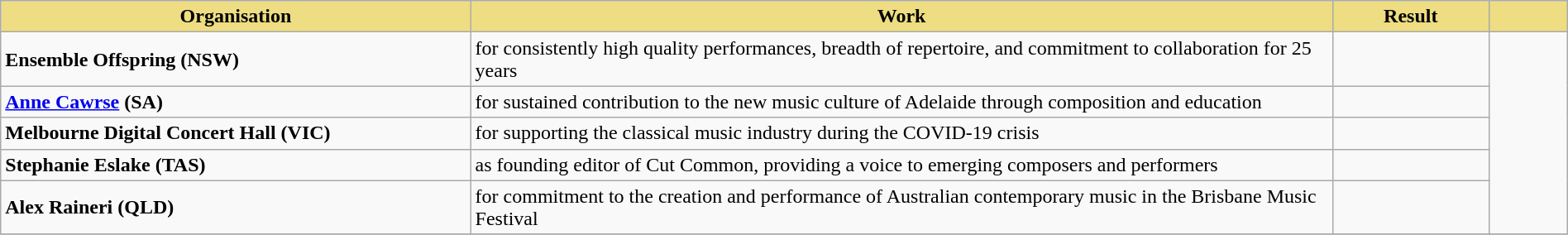<table class="wikitable" width="100%">
<tr>
<th style="width:30%;background:#EEDD82;">Organisation</th>
<th style="width:55%;background:#EEDD82;">Work</th>
<th style="width:10%;background:#EEDD82;">Result</th>
<th style="width:5%;background:#EEDD82;"></th>
</tr>
<tr>
<td><strong>Ensemble Offspring (NSW)</strong></td>
<td>for consistently high quality performances, breadth of repertoire, and commitment to collaboration for 25 years</td>
<td></td>
<td rowspan="5"></td>
</tr>
<tr>
<td><strong><a href='#'>Anne Cawrse</a> (SA)</strong></td>
<td>for sustained contribution to the new music culture of Adelaide through composition and education</td>
<td></td>
</tr>
<tr>
<td><strong>Melbourne Digital Concert Hall (VIC)</strong></td>
<td>for supporting the classical music industry during the COVID-19 crisis</td>
<td></td>
</tr>
<tr>
<td><strong>Stephanie Eslake (TAS)</strong></td>
<td>as founding editor of Cut Common, providing a voice to emerging composers and performers</td>
<td></td>
</tr>
<tr>
<td><strong>Alex Raineri (QLD)</strong></td>
<td>for commitment to the creation and performance of Australian contemporary music in the Brisbane Music Festival</td>
<td></td>
</tr>
<tr>
</tr>
</table>
